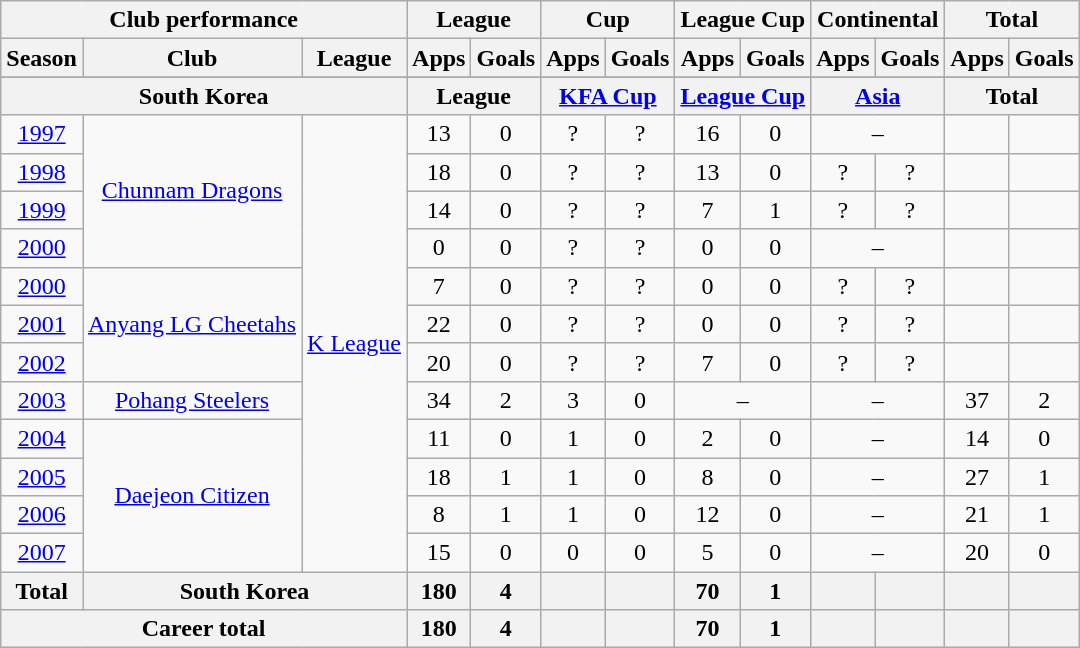<table class="wikitable" style="text-align:center">
<tr>
<th colspan=3>Club performance</th>
<th colspan=2>League</th>
<th colspan=2>Cup</th>
<th colspan=2>League Cup</th>
<th colspan=2>Continental</th>
<th colspan=2>Total</th>
</tr>
<tr>
<th>Season</th>
<th>Club</th>
<th>League</th>
<th>Apps</th>
<th>Goals</th>
<th>Apps</th>
<th>Goals</th>
<th>Apps</th>
<th>Goals</th>
<th>Apps</th>
<th>Goals</th>
<th>Apps</th>
<th>Goals</th>
</tr>
<tr>
</tr>
<tr>
<th colspan=3>South Korea</th>
<th colspan=2>League</th>
<th colspan=2><a href='#'>KFA Cup</a></th>
<th colspan=2><a href='#'>League Cup</a></th>
<th colspan=2><a href='#'>Asia</a></th>
<th colspan=2>Total</th>
</tr>
<tr>
<td><a href='#'>1997</a></td>
<td rowspan="4"><a href='#'>Chunnam Dragons</a></td>
<td rowspan="12"><a href='#'>K League</a></td>
<td>13</td>
<td>0</td>
<td>?</td>
<td>?</td>
<td>16</td>
<td>0</td>
<td colspan="2">–</td>
<td></td>
<td></td>
</tr>
<tr>
<td><a href='#'>1998</a></td>
<td>18</td>
<td>0</td>
<td>?</td>
<td>?</td>
<td>13</td>
<td>0</td>
<td>?</td>
<td>?</td>
<td></td>
<td></td>
</tr>
<tr>
<td><a href='#'>1999</a></td>
<td>14</td>
<td>0</td>
<td>?</td>
<td>?</td>
<td>7</td>
<td>1</td>
<td>?</td>
<td>?</td>
<td></td>
<td></td>
</tr>
<tr>
<td><a href='#'>2000</a></td>
<td>0</td>
<td>0</td>
<td>?</td>
<td>?</td>
<td>0</td>
<td>0</td>
<td colspan="2">–</td>
<td></td>
<td></td>
</tr>
<tr>
<td><a href='#'>2000</a></td>
<td rowspan="3"><a href='#'>Anyang LG Cheetahs</a></td>
<td>7</td>
<td>0</td>
<td>?</td>
<td>?</td>
<td>0</td>
<td>0</td>
<td>?</td>
<td>?</td>
<td></td>
<td></td>
</tr>
<tr>
<td><a href='#'>2001</a></td>
<td>22</td>
<td>0</td>
<td>?</td>
<td>?</td>
<td>0</td>
<td>0</td>
<td>?</td>
<td>?</td>
<td></td>
<td></td>
</tr>
<tr>
<td><a href='#'>2002</a></td>
<td>20</td>
<td>0</td>
<td>?</td>
<td>?</td>
<td>7</td>
<td>0</td>
<td>?</td>
<td>?</td>
<td></td>
<td></td>
</tr>
<tr>
<td><a href='#'>2003</a></td>
<td><a href='#'>Pohang Steelers</a></td>
<td>34</td>
<td>2</td>
<td>3</td>
<td>0</td>
<td colspan="2">–</td>
<td colspan="2">–</td>
<td>37</td>
<td>2</td>
</tr>
<tr>
<td><a href='#'>2004</a></td>
<td rowspan="4"><a href='#'>Daejeon Citizen</a></td>
<td>11</td>
<td>0</td>
<td>1</td>
<td>0</td>
<td>2</td>
<td>0</td>
<td colspan="2">–</td>
<td>14</td>
<td>0</td>
</tr>
<tr>
<td><a href='#'>2005</a></td>
<td>18</td>
<td>1</td>
<td>1</td>
<td>0</td>
<td>8</td>
<td>0</td>
<td colspan="2">–</td>
<td>27</td>
<td>1</td>
</tr>
<tr>
<td><a href='#'>2006</a></td>
<td>8</td>
<td>1</td>
<td>1</td>
<td>0</td>
<td>12</td>
<td>0</td>
<td colspan="2">–</td>
<td>21</td>
<td>1</td>
</tr>
<tr>
<td><a href='#'>2007</a></td>
<td>15</td>
<td>0</td>
<td>0</td>
<td>0</td>
<td>5</td>
<td>0</td>
<td colspan="2">–</td>
<td>20</td>
<td>0</td>
</tr>
<tr>
<th rowspan=1>Total</th>
<th colspan=2>South Korea</th>
<th>180</th>
<th>4</th>
<th></th>
<th></th>
<th>70</th>
<th>1</th>
<th></th>
<th></th>
<th></th>
<th></th>
</tr>
<tr>
<th colspan=3>Career total</th>
<th>180</th>
<th>4</th>
<th></th>
<th></th>
<th>70</th>
<th>1</th>
<th></th>
<th></th>
<th></th>
<th></th>
</tr>
</table>
